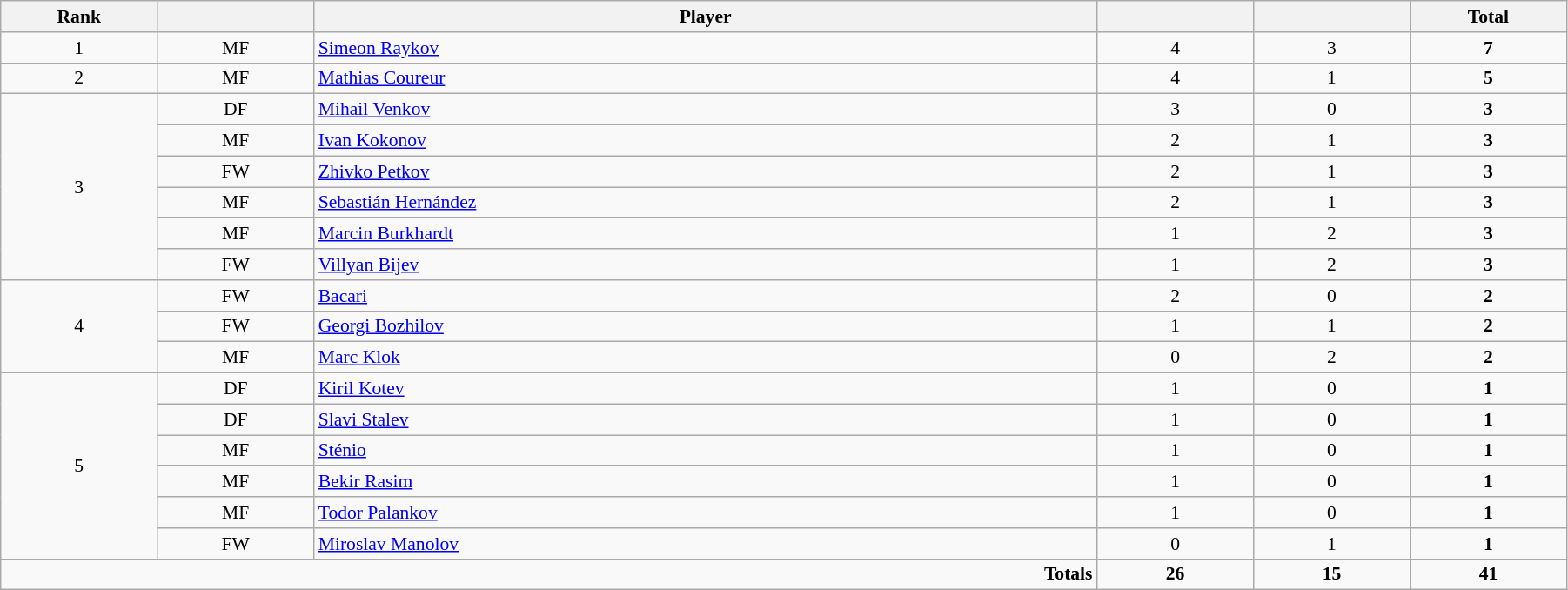<table class="wikitable"  style="text-align:center; font-size:90%; width:95%;">
<tr>
<th style="width:10%;">Rank</th>
<th style="width:10%;"></th>
<th>Player</th>
<th style="width:10%;"></th>
<th style="width:10%;"></th>
<th style="width:10%;">Total</th>
</tr>
<tr>
<td>1</td>
<td>MF</td>
<td style="text-align:left;"> <a href='#'>Simeon Raykov</a></td>
<td>4</td>
<td>3</td>
<td><strong>7</strong></td>
</tr>
<tr>
<td>2</td>
<td>MF</td>
<td style="text-align:left;"> <a href='#'>Mathias Coureur</a></td>
<td>4</td>
<td>1</td>
<td><strong>5</strong></td>
</tr>
<tr>
<td rowspan=6>3</td>
<td>DF</td>
<td style="text-align:left;"> <a href='#'>Mihail Venkov</a></td>
<td>3</td>
<td>0</td>
<td><strong>3</strong></td>
</tr>
<tr>
<td>MF</td>
<td style="text-align:left;"> <a href='#'>Ivan Kokonov</a></td>
<td>2</td>
<td>1</td>
<td><strong>3</strong></td>
</tr>
<tr>
<td>FW</td>
<td style="text-align:left;"> <a href='#'>Zhivko Petkov</a></td>
<td>2</td>
<td>1</td>
<td><strong>3</strong></td>
</tr>
<tr>
<td>MF</td>
<td style="text-align:left;"> <a href='#'>Sebastián Hernández</a></td>
<td>2</td>
<td>1</td>
<td><strong>3</strong></td>
</tr>
<tr>
<td>MF</td>
<td style="text-align:left;"> <a href='#'>Marcin Burkhardt</a></td>
<td>1</td>
<td>2</td>
<td><strong>3</strong></td>
</tr>
<tr>
<td>FW</td>
<td style="text-align:left;"> <a href='#'>Villyan Bijev</a></td>
<td>1</td>
<td>2</td>
<td><strong>3</strong></td>
</tr>
<tr>
<td rowspan=3>4</td>
<td>FW</td>
<td style="text-align:left;"> <a href='#'>Bacari</a></td>
<td>2</td>
<td>0</td>
<td><strong>2</strong></td>
</tr>
<tr>
<td>FW</td>
<td style="text-align:left;"> <a href='#'>Georgi Bozhilov</a></td>
<td>1</td>
<td>1</td>
<td><strong>2</strong></td>
</tr>
<tr>
<td>MF</td>
<td style="text-align:left;"> <a href='#'>Marc Klok</a></td>
<td>0</td>
<td>2</td>
<td><strong>2</strong></td>
</tr>
<tr>
<td rowspan=6>5</td>
<td>DF</td>
<td style="text-align:left;"> <a href='#'>Kiril Kotev</a></td>
<td>1</td>
<td>0</td>
<td><strong>1</strong></td>
</tr>
<tr>
<td>DF</td>
<td style="text-align:left;"> <a href='#'>Slavi Stalev</a></td>
<td>1</td>
<td>0</td>
<td><strong>1</strong></td>
</tr>
<tr>
<td>MF</td>
<td style="text-align:left;"> <a href='#'>Sténio</a></td>
<td>1</td>
<td>0</td>
<td><strong>1</strong></td>
</tr>
<tr>
<td>MF</td>
<td style="text-align:left;"> <a href='#'>Bekir Rasim</a></td>
<td>1</td>
<td>0</td>
<td><strong>1</strong></td>
</tr>
<tr>
<td>MF</td>
<td style="text-align:left;"> <a href='#'>Todor Palankov</a></td>
<td>1</td>
<td>0</td>
<td><strong>1</strong></td>
</tr>
<tr>
<td>FW</td>
<td style="text-align:left;"> <a href='#'>Miroslav Manolov</a></td>
<td>0</td>
<td>1</td>
<td><strong>1</strong></td>
</tr>
<tr>
<td colspan=3 style="text-align:right;"><strong>Totals</strong></td>
<td><strong>26</strong></td>
<td><strong>15</strong></td>
<td><strong>41</strong></td>
</tr>
</table>
